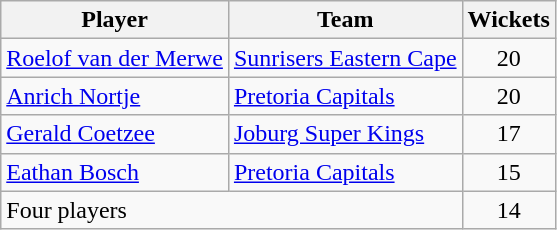<table class="wikitable">
<tr>
<th>Player</th>
<th>Team</th>
<th>Wickets</th>
</tr>
<tr>
<td><a href='#'>Roelof van der Merwe</a></td>
<td><a href='#'>Sunrisers Eastern Cape</a></td>
<td style="text-align:center;">20</td>
</tr>
<tr>
<td><a href='#'>Anrich Nortje</a></td>
<td><a href='#'>Pretoria Capitals</a></td>
<td style="text-align:center;">20</td>
</tr>
<tr>
<td><a href='#'>Gerald Coetzee</a></td>
<td><a href='#'>Joburg Super Kings</a></td>
<td style="text-align:center;">17</td>
</tr>
<tr>
<td><a href='#'>Eathan Bosch</a></td>
<td><a href='#'>Pretoria Capitals</a></td>
<td style="text-align:center;">15</td>
</tr>
<tr>
<td colspan="2">Four players</td>
<td style="text-align:center;">14</td>
</tr>
</table>
